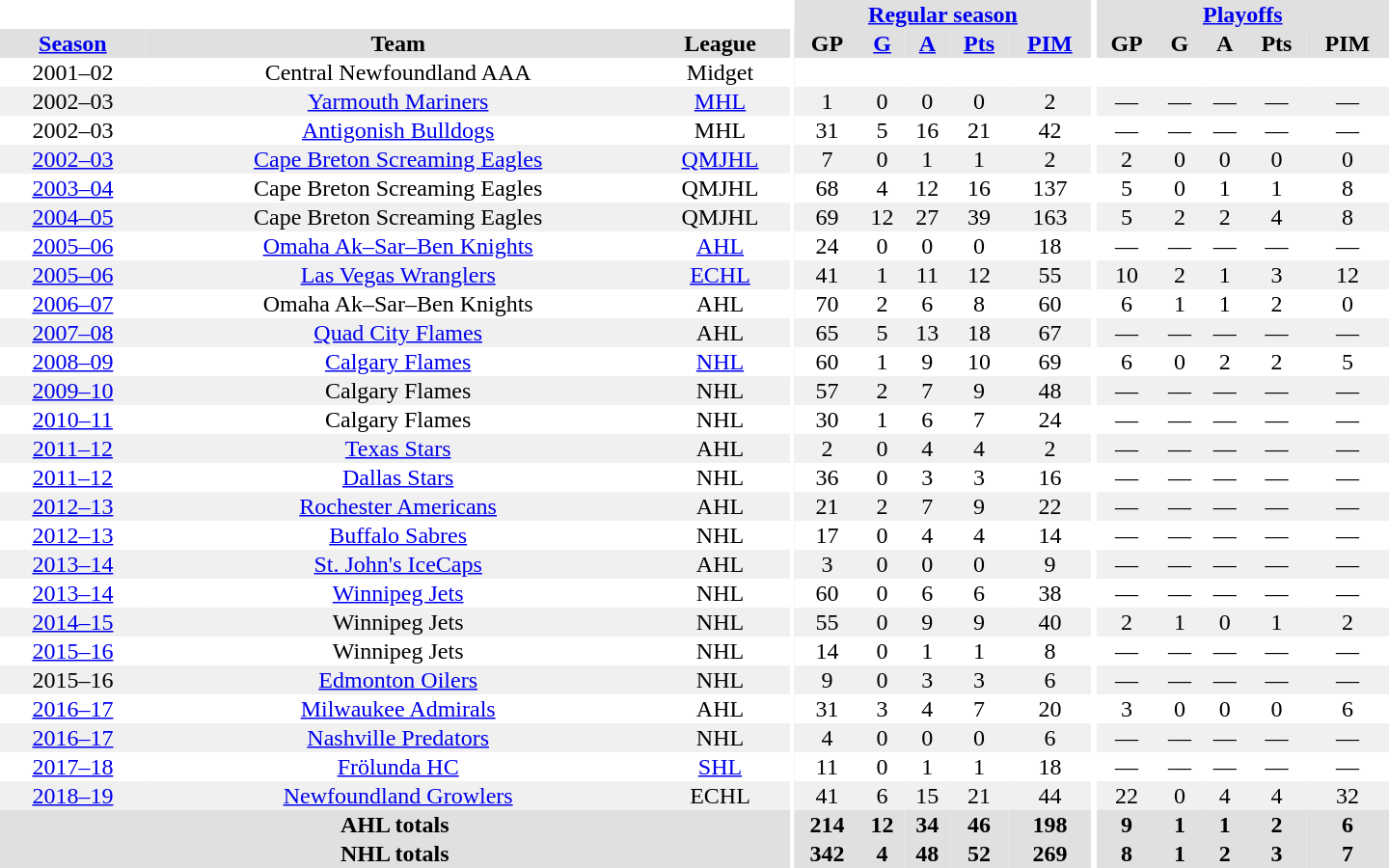<table border="0" cellpadding="1" cellspacing="0" style="text-align:center; width:60em">
<tr bgcolor="#e0e0e0">
<th colspan="3"  bgcolor="#ffffff"></th>
<th rowspan="99" bgcolor="#ffffff"></th>
<th colspan="5"><a href='#'>Regular season</a></th>
<th rowspan="99" bgcolor="#ffffff"></th>
<th colspan="5"><a href='#'>Playoffs</a></th>
</tr>
<tr bgcolor="#e0e0e0">
<th><a href='#'>Season</a></th>
<th>Team</th>
<th>League</th>
<th>GP</th>
<th><a href='#'>G</a></th>
<th><a href='#'>A</a></th>
<th><a href='#'>Pts</a></th>
<th><a href='#'>PIM</a></th>
<th>GP</th>
<th>G</th>
<th>A</th>
<th>Pts</th>
<th>PIM</th>
</tr>
<tr>
<td>2001–02</td>
<td>Central Newfoundland AAA</td>
<td>Midget</td>
</tr>
<tr bgcolor="#f0f0f0">
<td>2002–03</td>
<td><a href='#'>Yarmouth Mariners</a></td>
<td><a href='#'>MHL</a></td>
<td>1</td>
<td>0</td>
<td>0</td>
<td>0</td>
<td>2</td>
<td>—</td>
<td>—</td>
<td>—</td>
<td>—</td>
<td>—</td>
</tr>
<tr>
<td>2002–03</td>
<td><a href='#'>Antigonish Bulldogs</a></td>
<td>MHL</td>
<td>31</td>
<td>5</td>
<td>16</td>
<td>21</td>
<td>42</td>
<td>—</td>
<td>—</td>
<td>—</td>
<td>—</td>
<td>—</td>
</tr>
<tr bgcolor="#f0f0f0">
<td><a href='#'>2002–03</a></td>
<td><a href='#'>Cape Breton Screaming Eagles</a></td>
<td><a href='#'>QMJHL</a></td>
<td>7</td>
<td>0</td>
<td>1</td>
<td>1</td>
<td>2</td>
<td>2</td>
<td>0</td>
<td>0</td>
<td>0</td>
<td>0</td>
</tr>
<tr>
<td><a href='#'>2003–04</a></td>
<td>Cape Breton Screaming Eagles</td>
<td>QMJHL</td>
<td>68</td>
<td>4</td>
<td>12</td>
<td>16</td>
<td>137</td>
<td>5</td>
<td>0</td>
<td>1</td>
<td>1</td>
<td>8</td>
</tr>
<tr bgcolor="#f0f0f0">
<td><a href='#'>2004–05</a></td>
<td>Cape Breton Screaming Eagles</td>
<td>QMJHL</td>
<td>69</td>
<td>12</td>
<td>27</td>
<td>39</td>
<td>163</td>
<td>5</td>
<td>2</td>
<td>2</td>
<td>4</td>
<td>8</td>
</tr>
<tr>
<td><a href='#'>2005–06</a></td>
<td><a href='#'>Omaha Ak–Sar–Ben Knights</a></td>
<td><a href='#'>AHL</a></td>
<td>24</td>
<td>0</td>
<td>0</td>
<td>0</td>
<td>18</td>
<td>—</td>
<td>—</td>
<td>—</td>
<td>—</td>
<td>—</td>
</tr>
<tr bgcolor="#f0f0f0">
<td><a href='#'>2005–06</a></td>
<td><a href='#'>Las Vegas Wranglers</a></td>
<td><a href='#'>ECHL</a></td>
<td>41</td>
<td>1</td>
<td>11</td>
<td>12</td>
<td>55</td>
<td>10</td>
<td>2</td>
<td>1</td>
<td>3</td>
<td>12</td>
</tr>
<tr>
<td><a href='#'>2006–07</a></td>
<td>Omaha Ak–Sar–Ben Knights</td>
<td>AHL</td>
<td>70</td>
<td>2</td>
<td>6</td>
<td>8</td>
<td>60</td>
<td>6</td>
<td>1</td>
<td>1</td>
<td>2</td>
<td>0</td>
</tr>
<tr bgcolor="#f0f0f0">
<td><a href='#'>2007–08</a></td>
<td><a href='#'>Quad City Flames</a></td>
<td>AHL</td>
<td>65</td>
<td>5</td>
<td>13</td>
<td>18</td>
<td>67</td>
<td>—</td>
<td>—</td>
<td>—</td>
<td>—</td>
<td>—</td>
</tr>
<tr>
<td><a href='#'>2008–09</a></td>
<td><a href='#'>Calgary Flames</a></td>
<td><a href='#'>NHL</a></td>
<td>60</td>
<td>1</td>
<td>9</td>
<td>10</td>
<td>69</td>
<td>6</td>
<td>0</td>
<td>2</td>
<td>2</td>
<td>5</td>
</tr>
<tr bgcolor="#f0f0f0">
<td><a href='#'>2009–10</a></td>
<td>Calgary Flames</td>
<td>NHL</td>
<td>57</td>
<td>2</td>
<td>7</td>
<td>9</td>
<td>48</td>
<td>—</td>
<td>—</td>
<td>—</td>
<td>—</td>
<td>—</td>
</tr>
<tr>
<td><a href='#'>2010–11</a></td>
<td>Calgary Flames</td>
<td>NHL</td>
<td>30</td>
<td>1</td>
<td>6</td>
<td>7</td>
<td>24</td>
<td>—</td>
<td>—</td>
<td>—</td>
<td>—</td>
<td>—</td>
</tr>
<tr bgcolor="#f0f0f0">
<td><a href='#'>2011–12</a></td>
<td><a href='#'>Texas Stars</a></td>
<td>AHL</td>
<td>2</td>
<td>0</td>
<td>4</td>
<td>4</td>
<td>2</td>
<td>—</td>
<td>—</td>
<td>—</td>
<td>—</td>
<td>—</td>
</tr>
<tr>
<td><a href='#'>2011–12</a></td>
<td><a href='#'>Dallas Stars</a></td>
<td>NHL</td>
<td>36</td>
<td>0</td>
<td>3</td>
<td>3</td>
<td>16</td>
<td>—</td>
<td>—</td>
<td>—</td>
<td>—</td>
<td>—</td>
</tr>
<tr bgcolor="#f0f0f0">
<td><a href='#'>2012–13</a></td>
<td><a href='#'>Rochester Americans</a></td>
<td>AHL</td>
<td>21</td>
<td>2</td>
<td>7</td>
<td>9</td>
<td>22</td>
<td>—</td>
<td>—</td>
<td>—</td>
<td>—</td>
<td>—</td>
</tr>
<tr>
<td><a href='#'>2012–13</a></td>
<td><a href='#'>Buffalo Sabres</a></td>
<td>NHL</td>
<td>17</td>
<td>0</td>
<td>4</td>
<td>4</td>
<td>14</td>
<td>—</td>
<td>—</td>
<td>—</td>
<td>—</td>
<td>—</td>
</tr>
<tr bgcolor="#f0f0f0">
<td><a href='#'>2013–14</a></td>
<td><a href='#'>St. John's IceCaps</a></td>
<td>AHL</td>
<td>3</td>
<td>0</td>
<td>0</td>
<td>0</td>
<td>9</td>
<td>—</td>
<td>—</td>
<td>—</td>
<td>—</td>
<td>—</td>
</tr>
<tr>
<td><a href='#'>2013–14</a></td>
<td><a href='#'>Winnipeg Jets</a></td>
<td>NHL</td>
<td>60</td>
<td>0</td>
<td>6</td>
<td>6</td>
<td>38</td>
<td>—</td>
<td>—</td>
<td>—</td>
<td>—</td>
<td>—</td>
</tr>
<tr bgcolor="#f0f0f0">
<td><a href='#'>2014–15</a></td>
<td>Winnipeg Jets</td>
<td>NHL</td>
<td>55</td>
<td>0</td>
<td>9</td>
<td>9</td>
<td>40</td>
<td>2</td>
<td>1</td>
<td>0</td>
<td>1</td>
<td>2</td>
</tr>
<tr>
<td><a href='#'>2015–16</a></td>
<td>Winnipeg Jets</td>
<td>NHL</td>
<td>14</td>
<td>0</td>
<td>1</td>
<td>1</td>
<td>8</td>
<td>—</td>
<td>—</td>
<td>—</td>
<td>—</td>
<td>—</td>
</tr>
<tr bgcolor="#f0f0f0">
<td>2015–16</td>
<td><a href='#'>Edmonton Oilers</a></td>
<td>NHL</td>
<td>9</td>
<td>0</td>
<td>3</td>
<td>3</td>
<td>6</td>
<td>—</td>
<td>—</td>
<td>—</td>
<td>—</td>
<td>—</td>
</tr>
<tr>
<td><a href='#'>2016–17</a></td>
<td><a href='#'>Milwaukee Admirals</a></td>
<td>AHL</td>
<td>31</td>
<td>3</td>
<td>4</td>
<td>7</td>
<td>20</td>
<td>3</td>
<td>0</td>
<td>0</td>
<td>0</td>
<td>6</td>
</tr>
<tr bgcolor="#f0f0f0">
<td><a href='#'>2016–17</a></td>
<td><a href='#'>Nashville Predators</a></td>
<td>NHL</td>
<td>4</td>
<td>0</td>
<td>0</td>
<td>0</td>
<td>6</td>
<td>—</td>
<td>—</td>
<td>—</td>
<td>—</td>
<td>—</td>
</tr>
<tr>
<td><a href='#'>2017–18</a></td>
<td><a href='#'>Frölunda HC</a></td>
<td><a href='#'>SHL</a></td>
<td>11</td>
<td>0</td>
<td>1</td>
<td>1</td>
<td>18</td>
<td>—</td>
<td>—</td>
<td>—</td>
<td>—</td>
<td>—</td>
</tr>
<tr bgcolor="#f0f0f0">
<td><a href='#'>2018–19</a></td>
<td><a href='#'>Newfoundland Growlers</a></td>
<td>ECHL</td>
<td>41</td>
<td>6</td>
<td>15</td>
<td>21</td>
<td>44</td>
<td>22</td>
<td>0</td>
<td>4</td>
<td>4</td>
<td>32</td>
</tr>
<tr bgcolor="#e0e0e0">
<th colspan="3">AHL totals</th>
<th>214</th>
<th>12</th>
<th>34</th>
<th>46</th>
<th>198</th>
<th>9</th>
<th>1</th>
<th>1</th>
<th>2</th>
<th>6</th>
</tr>
<tr bgcolor="#e0e0e0">
<th colspan="3">NHL totals</th>
<th>342</th>
<th>4</th>
<th>48</th>
<th>52</th>
<th>269</th>
<th>8</th>
<th>1</th>
<th>2</th>
<th>3</th>
<th>7</th>
</tr>
</table>
